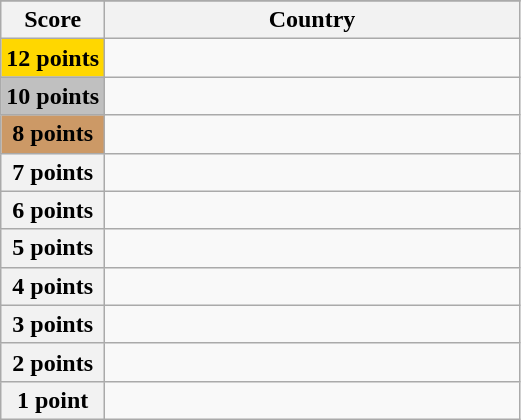<table class="wikitable">
<tr>
</tr>
<tr>
<th scope="col" width="20%">Score</th>
<th scope="col">Country</th>
</tr>
<tr>
<th scope="row" style="background:gold">12 points</th>
<td></td>
</tr>
<tr>
<th scope="row" style="background:silver">10 points</th>
<td></td>
</tr>
<tr>
<th scope="row" style="background:#CC9966">8 points</th>
<td></td>
</tr>
<tr>
<th scope="row">7 points</th>
<td></td>
</tr>
<tr>
<th scope="row">6 points</th>
<td></td>
</tr>
<tr>
<th scope="row">5 points</th>
<td></td>
</tr>
<tr>
<th scope="row">4 points</th>
<td></td>
</tr>
<tr>
<th scope="row">3 points</th>
<td></td>
</tr>
<tr>
<th scope="row">2 points</th>
<td></td>
</tr>
<tr>
<th scope="row">1 point</th>
<td></td>
</tr>
</table>
